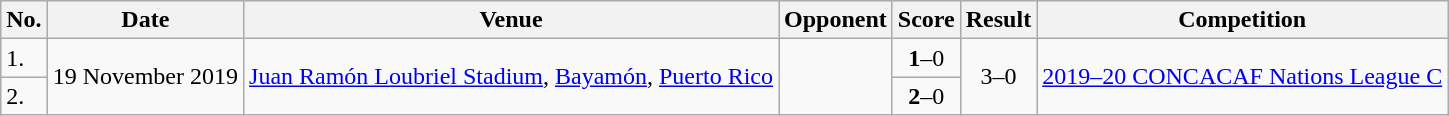<table class="wikitable">
<tr>
<th>No.</th>
<th>Date</th>
<th>Venue</th>
<th>Opponent</th>
<th>Score</th>
<th>Result</th>
<th>Competition</th>
</tr>
<tr>
<td>1.</td>
<td rowspan="2">19 November 2019</td>
<td rowspan="2"><a href='#'>Juan Ramón Loubriel Stadium</a>, <a href='#'>Bayamón</a>, <a href='#'>Puerto Rico</a></td>
<td rowspan="2"></td>
<td align=center><strong>1</strong>–0</td>
<td rowspan="2" style="text-align:center">3–0</td>
<td rowspan="2"><a href='#'>2019–20 CONCACAF Nations League C</a></td>
</tr>
<tr>
<td>2.</td>
<td align=center><strong>2</strong>–0</td>
</tr>
</table>
